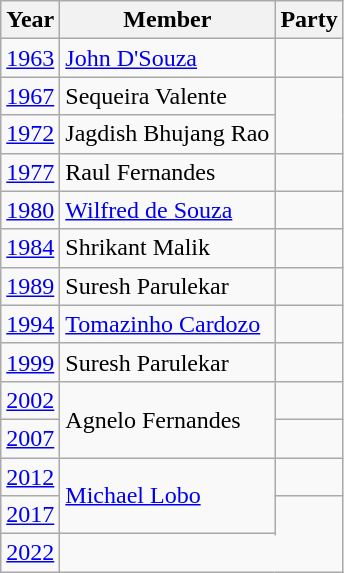<table class="wikitable sortable">
<tr>
<th>Year</th>
<th>Member</th>
<th colspan="2">Party</th>
</tr>
<tr>
<td><a href='#'>1963</a></td>
<td><a href='#'>John D'Souza</a></td>
<td></td>
</tr>
<tr>
<td><a href='#'>1967</a></td>
<td>Sequeira Valente</td>
</tr>
<tr>
<td><a href='#'>1972</a></td>
<td>Jagdish Bhujang Rao</td>
</tr>
<tr>
<td><a href='#'>1977</a></td>
<td>Raul Fernandes</td>
<td></td>
</tr>
<tr>
<td><a href='#'>1980</a></td>
<td><a href='#'>Wilfred de Souza</a></td>
<td></td>
</tr>
<tr>
<td><a href='#'>1984</a></td>
<td>Shrikant Malik</td>
<td></td>
</tr>
<tr>
<td><a href='#'>1989</a></td>
<td>Suresh Parulekar</td>
<td></td>
</tr>
<tr>
<td><a href='#'>1994</a></td>
<td><a href='#'>Tomazinho Cardozo</a></td>
</tr>
<tr>
<td><a href='#'>1999</a></td>
<td>Suresh Parulekar</td>
<td></td>
</tr>
<tr>
<td><a href='#'>2002</a></td>
<td rowspan=2>Agnelo Fernandes</td>
<td></td>
</tr>
<tr>
<td><a href='#'>2007</a></td>
</tr>
<tr>
<td><a href='#'>2012</a></td>
<td rowspan=3><a href='#'>Michael Lobo</a></td>
<td></td>
</tr>
<tr>
<td><a href='#'>2017</a></td>
</tr>
<tr>
<td rowspan="2"><a href='#'>2022</a></td>
</tr>
<tr>
</tr>
</table>
